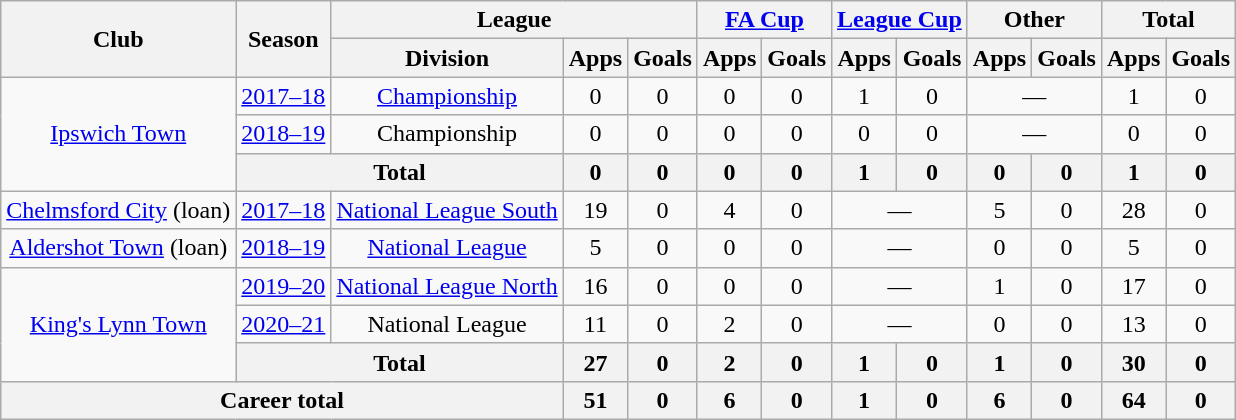<table class="wikitable" style="text-align:center">
<tr>
<th rowspan="2">Club</th>
<th rowspan="2">Season</th>
<th colspan="3">League</th>
<th colspan="2"><a href='#'>FA Cup</a></th>
<th colspan="2"><a href='#'>League Cup</a></th>
<th colspan="2">Other</th>
<th colspan="2">Total</th>
</tr>
<tr>
<th>Division</th>
<th>Apps</th>
<th>Goals</th>
<th>Apps</th>
<th>Goals</th>
<th>Apps</th>
<th>Goals</th>
<th>Apps</th>
<th>Goals</th>
<th>Apps</th>
<th>Goals</th>
</tr>
<tr>
<td rowspan="3"><a href='#'>Ipswich Town</a></td>
<td><a href='#'>2017–18</a></td>
<td><a href='#'>Championship</a></td>
<td>0</td>
<td>0</td>
<td>0</td>
<td>0</td>
<td>1</td>
<td>0</td>
<td colspan="2">—</td>
<td>1</td>
<td>0</td>
</tr>
<tr>
<td><a href='#'>2018–19</a></td>
<td>Championship</td>
<td>0</td>
<td>0</td>
<td>0</td>
<td>0</td>
<td>0</td>
<td>0</td>
<td colspan="2">—</td>
<td>0</td>
<td>0</td>
</tr>
<tr>
<th colspan="2">Total</th>
<th>0</th>
<th>0</th>
<th>0</th>
<th>0</th>
<th>1</th>
<th>0</th>
<th>0</th>
<th>0</th>
<th>1</th>
<th>0</th>
</tr>
<tr>
<td><a href='#'>Chelmsford City</a> (loan)</td>
<td><a href='#'>2017–18</a></td>
<td><a href='#'>National League South</a></td>
<td>19</td>
<td>0</td>
<td>4</td>
<td>0</td>
<td colspan="2">—</td>
<td>5</td>
<td>0</td>
<td>28</td>
<td>0</td>
</tr>
<tr>
<td><a href='#'>Aldershot Town</a> (loan)</td>
<td><a href='#'>2018–19</a></td>
<td><a href='#'>National League</a></td>
<td>5</td>
<td>0</td>
<td>0</td>
<td>0</td>
<td colspan="2">—</td>
<td>0</td>
<td>0</td>
<td>5</td>
<td>0</td>
</tr>
<tr>
<td rowspan="3"><a href='#'>King's Lynn Town</a></td>
<td><a href='#'>2019–20</a></td>
<td><a href='#'>National League North</a></td>
<td>16</td>
<td>0</td>
<td>0</td>
<td>0</td>
<td colspan="2">—</td>
<td>1</td>
<td>0</td>
<td>17</td>
<td>0</td>
</tr>
<tr>
<td><a href='#'>2020–21</a></td>
<td>National League</td>
<td>11</td>
<td>0</td>
<td>2</td>
<td>0</td>
<td colspan="2">—</td>
<td>0</td>
<td>0</td>
<td>13</td>
<td>0</td>
</tr>
<tr>
<th colspan="2">Total</th>
<th>27</th>
<th>0</th>
<th>2</th>
<th>0</th>
<th>1</th>
<th>0</th>
<th>1</th>
<th>0</th>
<th>30</th>
<th>0</th>
</tr>
<tr>
<th colspan="3">Career total</th>
<th>51</th>
<th>0</th>
<th>6</th>
<th>0</th>
<th>1</th>
<th>0</th>
<th>6</th>
<th>0</th>
<th>64</th>
<th>0</th>
</tr>
</table>
